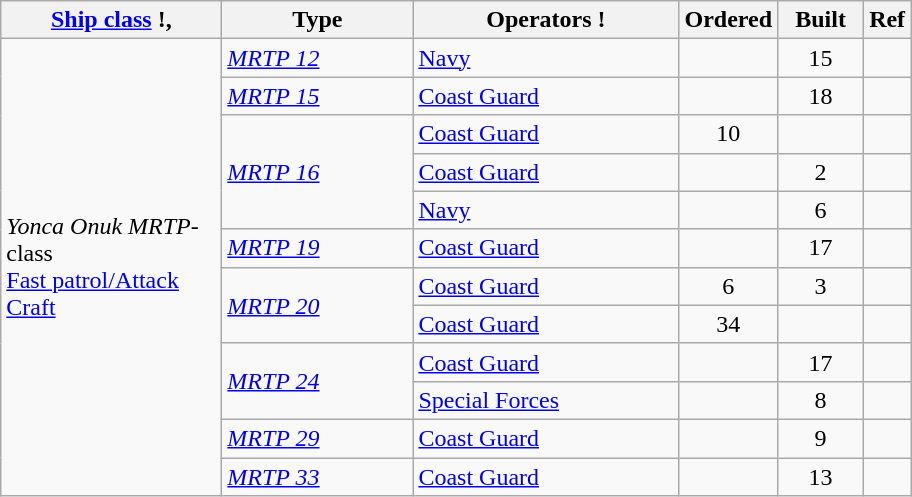<table class=wikitable sortable>
<tr>
<th width=140><a href='#'>Ship class</a> !,</th>
<th width=120>Type</th>
<th width=170>Operators !</th>
<th width=50>Ordered</th>
<th width=50>Built</th>
<th width=20>Ref</th>
</tr>
<tr>
<td rowspan=12><em>Yonca Onuk MRTP</em>-class <br><a href='#'>Fast patrol/Attack Craft</a></td>
<td><a href='#'><em>MRTP 12</em></a></td>
<td> <a href='#'>Navy</a></td>
<td></td>
<td align=center>15</td>
<td></td>
</tr>
<tr>
<td><a href='#'><em>MRTP 15</em></a></td>
<td> <a href='#'>Coast Guard</a></td>
<td></td>
<td align=center>18</td>
<td></td>
</tr>
<tr>
<td rowspan=3><a href='#'><em>MRTP 16</em></a></td>
<td> <a href='#'>Coast Guard</a></td>
<td align=center>10</td>
<td align=center></td>
<td></td>
</tr>
<tr>
<td> <a href='#'>Coast Guard</a></td>
<td></td>
<td align=center>2</td>
<td></td>
</tr>
<tr>
<td> <a href='#'>Navy</a></td>
<td></td>
<td align=center>6</td>
<td></td>
</tr>
<tr>
<td><a href='#'><em>MRTP 19</em></a></td>
<td> <a href='#'>Coast Guard</a></td>
<td></td>
<td align=center>17</td>
<td></td>
</tr>
<tr>
<td rowspan=2><a href='#'><em>MRTP 20</em></a></td>
<td> <a href='#'>Coast Guard</a></td>
<td align=center>6</td>
<td align=center>3</td>
<td></td>
</tr>
<tr>
<td> <a href='#'>Coast Guard</a></td>
<td align=center>34</td>
<td align=center></td>
<td></td>
</tr>
<tr>
<td rowspan=2><a href='#'><em>MRTP 24</em></a></td>
<td> <a href='#'>Coast Guard</a></td>
<td></td>
<td align=center>17</td>
<td></td>
</tr>
<tr>
<td> <a href='#'>Special Forces</a></td>
<td></td>
<td align=center>8</td>
<td></td>
</tr>
<tr>
<td><a href='#'><em>MRTP 29</em></a></td>
<td> <a href='#'>Coast Guard</a></td>
<td></td>
<td align=center>9</td>
<td></td>
</tr>
<tr>
<td><a href='#'><em>MRTP 33</em></a></td>
<td> <a href='#'>Coast Guard</a></td>
<td></td>
<td align=center>13</td>
<td></td>
</tr>
</table>
